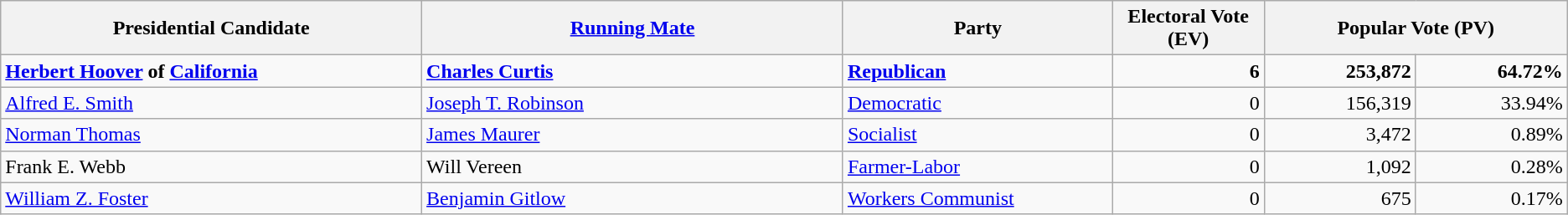<table class="wikitable">
<tr>
<th width="25%">Presidential Candidate</th>
<th width="25%"><a href='#'>Running Mate</a></th>
<th width="16%">Party</th>
<th width="9%">Electoral Vote (EV)</th>
<th colspan="2" width="18%">Popular Vote (PV)</th>
</tr>
<tr>
<td><strong><a href='#'>Herbert Hoover</a> of <a href='#'>California</a></strong></td>
<td><strong><a href='#'>Charles Curtis</a></strong></td>
<td><strong><a href='#'>Republican</a></strong></td>
<td align="right"><strong>6</strong></td>
<td align="right"><strong>253,872</strong></td>
<td align="right"><strong>64.72%</strong></td>
</tr>
<tr>
<td><a href='#'>Alfred E. Smith</a></td>
<td><a href='#'>Joseph T. Robinson</a></td>
<td><a href='#'>Democratic</a></td>
<td align="right">0</td>
<td align="right">156,319</td>
<td align="right">33.94%</td>
</tr>
<tr>
<td><a href='#'>Norman Thomas</a></td>
<td><a href='#'>James Maurer</a></td>
<td><a href='#'>Socialist</a></td>
<td align="right">0</td>
<td align="right">3,472</td>
<td align="right">0.89%</td>
</tr>
<tr>
<td>Frank E. Webb</td>
<td>Will Vereen</td>
<td><a href='#'>Farmer-Labor</a></td>
<td align="right">0</td>
<td align="right">1,092</td>
<td align="right">0.28%</td>
</tr>
<tr>
<td><a href='#'>William Z. Foster</a></td>
<td><a href='#'>Benjamin Gitlow</a></td>
<td><a href='#'>Workers Communist</a></td>
<td align="right">0</td>
<td align="right">675</td>
<td align="right">0.17%</td>
</tr>
</table>
